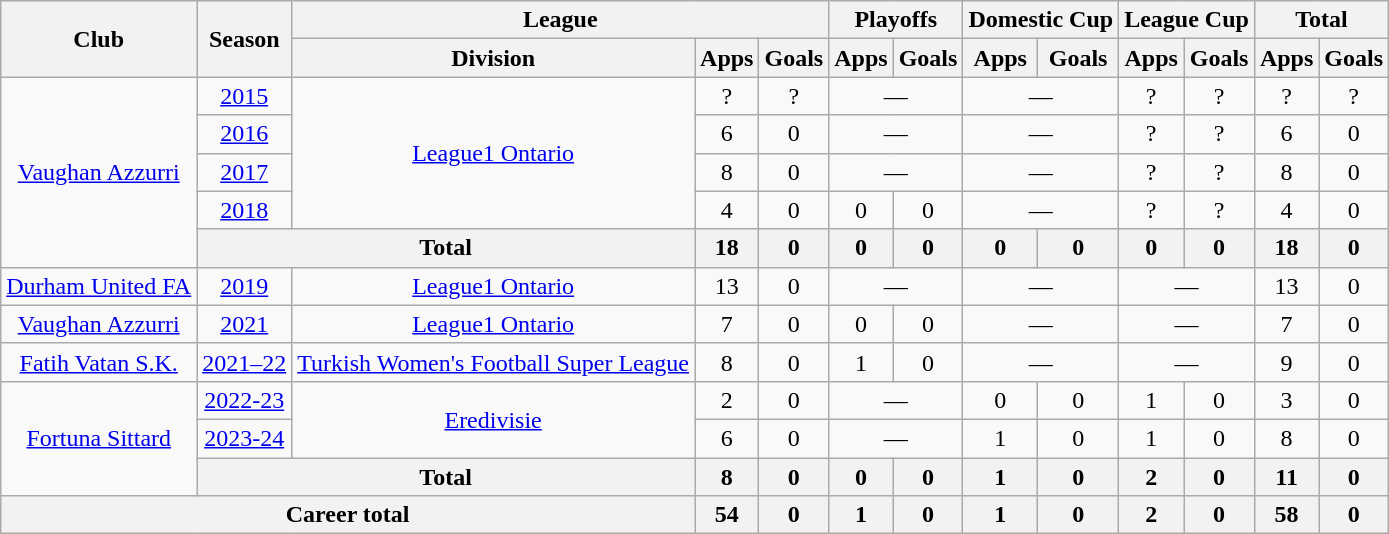<table class="wikitable" style="text-align: center;">
<tr>
<th rowspan="2">Club</th>
<th rowspan="2">Season</th>
<th colspan="3">League</th>
<th colspan="2">Playoffs</th>
<th colspan="2">Domestic Cup</th>
<th colspan="2">League Cup</th>
<th colspan="2">Total</th>
</tr>
<tr>
<th>Division</th>
<th>Apps</th>
<th>Goals</th>
<th>Apps</th>
<th>Goals</th>
<th>Apps</th>
<th>Goals</th>
<th>Apps</th>
<th>Goals</th>
<th>Apps</th>
<th>Goals</th>
</tr>
<tr>
<td rowspan="5"><a href='#'>Vaughan Azzurri</a></td>
<td><a href='#'>2015</a></td>
<td rowspan="4"><a href='#'>League1 Ontario</a></td>
<td>?</td>
<td>?</td>
<td colspan="2">—</td>
<td colspan="2">—</td>
<td>?</td>
<td>?</td>
<td>?</td>
<td>?</td>
</tr>
<tr>
<td><a href='#'>2016</a></td>
<td>6</td>
<td>0</td>
<td colspan="2">—</td>
<td colspan="2">—</td>
<td>?</td>
<td>?</td>
<td>6</td>
<td>0</td>
</tr>
<tr>
<td><a href='#'>2017</a></td>
<td>8</td>
<td>0</td>
<td colspan="2">—</td>
<td colspan="2">—</td>
<td>?</td>
<td>?</td>
<td>8</td>
<td>0</td>
</tr>
<tr>
<td><a href='#'>2018</a></td>
<td>4</td>
<td>0</td>
<td>0</td>
<td>0</td>
<td colspan="2">—</td>
<td>?</td>
<td>?</td>
<td>4</td>
<td>0</td>
</tr>
<tr>
<th colspan="2">Total</th>
<th>18</th>
<th>0</th>
<th>0</th>
<th>0</th>
<th>0</th>
<th>0</th>
<th>0</th>
<th>0</th>
<th>18</th>
<th>0</th>
</tr>
<tr>
<td><a href='#'>Durham United FA</a></td>
<td><a href='#'>2019</a></td>
<td><a href='#'>League1 Ontario</a></td>
<td>13</td>
<td>0</td>
<td colspan="2">—</td>
<td colspan="2">—</td>
<td colspan="2">—</td>
<td>13</td>
<td>0</td>
</tr>
<tr>
<td><a href='#'>Vaughan Azzurri</a></td>
<td><a href='#'>2021</a></td>
<td><a href='#'>League1 Ontario</a></td>
<td>7</td>
<td>0</td>
<td>0</td>
<td>0</td>
<td colspan="2">—</td>
<td colspan="2">—</td>
<td>7</td>
<td>0</td>
</tr>
<tr>
<td><a href='#'>Fatih Vatan S.K.</a></td>
<td><a href='#'>2021–22</a></td>
<td><a href='#'>Turkish Women's Football Super League</a></td>
<td>8</td>
<td>0</td>
<td>1</td>
<td>0</td>
<td colspan="2">—</td>
<td colspan="2">—</td>
<td>9</td>
<td>0</td>
</tr>
<tr>
<td rowspan="3"><a href='#'>Fortuna Sittard</a></td>
<td><a href='#'>2022-23</a></td>
<td rowspan="2"><a href='#'>Eredivisie</a></td>
<td>2</td>
<td>0</td>
<td colspan="2">—</td>
<td>0</td>
<td>0</td>
<td>1</td>
<td>0</td>
<td>3</td>
<td>0</td>
</tr>
<tr>
<td><a href='#'>2023-24</a></td>
<td>6</td>
<td>0</td>
<td colspan="2">—</td>
<td>1</td>
<td>0</td>
<td>1</td>
<td>0</td>
<td>8</td>
<td>0</td>
</tr>
<tr>
<th colspan="2">Total</th>
<th>8</th>
<th>0</th>
<th>0</th>
<th>0</th>
<th>1</th>
<th>0</th>
<th>2</th>
<th>0</th>
<th>11</th>
<th>0</th>
</tr>
<tr>
<th colspan="3">Career total</th>
<th>54</th>
<th>0</th>
<th>1</th>
<th>0</th>
<th>1</th>
<th>0</th>
<th>2</th>
<th>0</th>
<th>58</th>
<th>0</th>
</tr>
</table>
